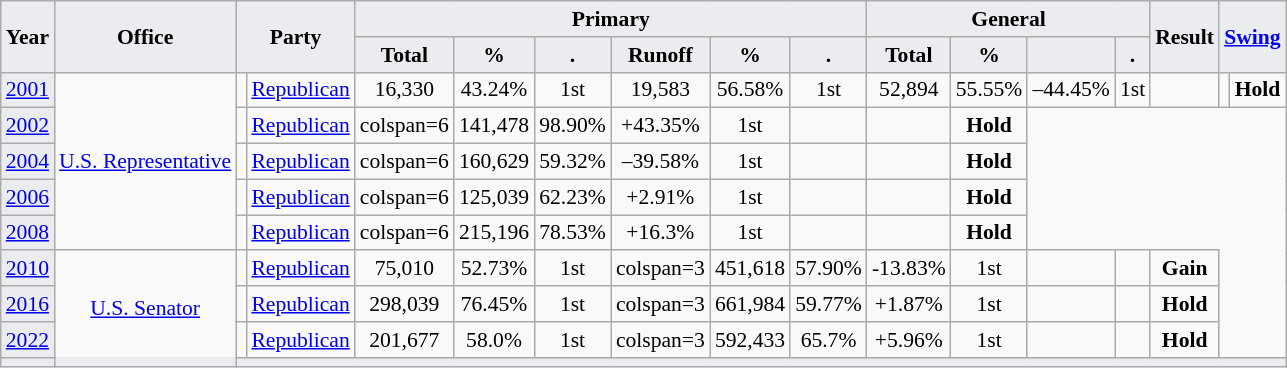<table class="wikitable" style="font-size:90%; text-align:center;">
<tr>
<th style="background-color:#EAECF0;" rowspan=2>Year</th>
<th style="background-color:#EAECF0;" rowspan=2>Office</th>
<th style="background-color:#EAECF0;" colspan=2 rowspan=2>Party</th>
<th style="background-color:#EAECF0;" colspan=6>Primary</th>
<th style="background-color:#EAECF0;" colspan=4>General</th>
<th style="background-color:#EAECF0;" rowspan=2>Result</th>
<th style="background-color:#EAECF0;" colspan=2 rowspan=2><a href='#'>Swing</a></th>
</tr>
<tr>
<th style="background-color:#EAECF0;">Total</th>
<th style="background-color:#EAECF0;">%</th>
<th style="background-color:#EAECF0;">.</th>
<th style="background-color:#EAECF0;">Runoff</th>
<th style="background-color:#EAECF0;">%</th>
<th style="background-color:#EAECF0;">.</th>
<th style="background-color:#EAECF0;">Total</th>
<th style="background-color:#EAECF0;">%</th>
<th style="background-color:#EAECF0;"></th>
<th style="background-color:#EAECF0;">.</th>
</tr>
<tr>
<td style="background-color:#EAECF0;"><a href='#'>2001</a></td>
<td rowspan=5><a href='#'>U.S. Representative</a></td>
<td></td>
<td><a href='#'>Republican</a></td>
<td>16,330</td>
<td>43.24%</td>
<td>1st</td>
<td>19,583</td>
<td>56.58%</td>
<td>1st</td>
<td>52,894</td>
<td>55.55%</td>
<td>–44.45%</td>
<td>1st</td>
<td></td>
<td></td>
<td><strong>Hold</strong></td>
</tr>
<tr>
<td style="background-color:#EAECF0;"><a href='#'>2002</a></td>
<td></td>
<td><a href='#'>Republican</a></td>
<td>colspan=6 </td>
<td>141,478</td>
<td>98.90%</td>
<td>+43.35%</td>
<td>1st</td>
<td></td>
<td></td>
<td><strong>Hold</strong></td>
</tr>
<tr>
<td style="background-color:#EAECF0;"><a href='#'>2004</a></td>
<td></td>
<td><a href='#'>Republican</a></td>
<td>colspan=6 </td>
<td>160,629</td>
<td>59.32%</td>
<td>–39.58%</td>
<td>1st</td>
<td></td>
<td></td>
<td><strong>Hold</strong></td>
</tr>
<tr>
<td style="background-color:#EAECF0;"><a href='#'>2006</a></td>
<td></td>
<td><a href='#'>Republican</a></td>
<td>colspan=6 </td>
<td>125,039</td>
<td>62.23%</td>
<td>+2.91%</td>
<td>1st</td>
<td></td>
<td></td>
<td><strong>Hold</strong></td>
</tr>
<tr>
<td style="background-color:#EAECF0;"><a href='#'>2008</a></td>
<td></td>
<td><a href='#'>Republican</a></td>
<td>colspan=6 </td>
<td>215,196</td>
<td>78.53%</td>
<td>+16.3%</td>
<td>1st</td>
<td></td>
<td></td>
<td><strong>Hold</strong></td>
</tr>
<tr>
<td style="background-color:#EAECF0;"><a href='#'>2010</a></td>
<td rowspan=4><a href='#'>U.S. Senator</a></td>
<td></td>
<td><a href='#'>Republican</a></td>
<td>75,010</td>
<td>52.73%</td>
<td>1st</td>
<td>colspan=3 </td>
<td>451,618</td>
<td>57.90%</td>
<td>-13.83%</td>
<td>1st</td>
<td></td>
<td></td>
<td><strong>Gain</strong></td>
</tr>
<tr>
<td style="background-color:#EAECF0;"><a href='#'>2016</a></td>
<td></td>
<td><a href='#'>Republican</a></td>
<td>298,039</td>
<td>76.45%</td>
<td>1st</td>
<td>colspan=3 </td>
<td>661,984</td>
<td>59.77%</td>
<td>+1.87%</td>
<td>1st</td>
<td></td>
<td></td>
<td><strong>Hold</strong></td>
</tr>
<tr>
<td style="background-color:#EAECF0;"><a href='#'>2022</a></td>
<td></td>
<td><a href='#'>Republican</a></td>
<td>201,677</td>
<td>58.0%</td>
<td>1st</td>
<td>colspan=3 </td>
<td>592,433</td>
<td>65.7%</td>
<td>+5.96%</td>
<td>1st</td>
<td></td>
<td></td>
<td><strong>Hold</strong></td>
</tr>
<tr>
<td style="background-color:#EAECF0;" colspan=17></td>
</tr>
</table>
